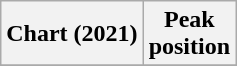<table class="wikitable plainrowheaders">
<tr>
<th scope="col">Chart (2021)</th>
<th scope="col">Peak<br>position</th>
</tr>
<tr>
</tr>
</table>
